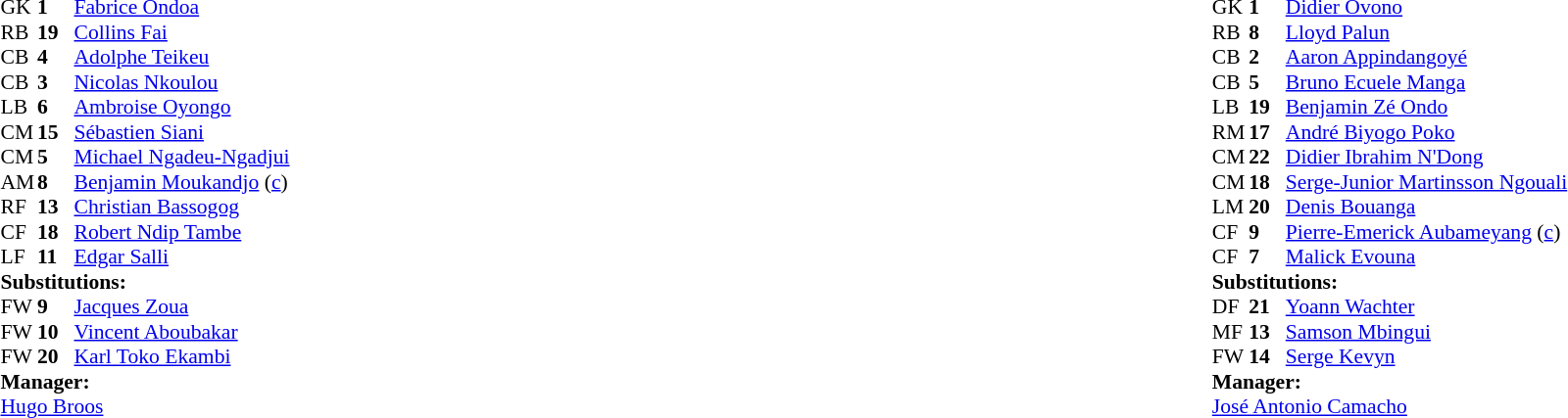<table width="100%">
<tr>
<td valign="top" width="40%"><br><table style="font-size:90%" cellspacing="0" cellpadding="0">
<tr>
<th width=25></th>
<th width=25></th>
</tr>
<tr>
<td>GK</td>
<td><strong>1</strong></td>
<td><a href='#'>Fabrice Ondoa</a></td>
</tr>
<tr>
<td>RB</td>
<td><strong>19</strong></td>
<td><a href='#'>Collins Fai</a></td>
</tr>
<tr>
<td>CB</td>
<td><strong>4</strong></td>
<td><a href='#'>Adolphe Teikeu</a></td>
</tr>
<tr>
<td>CB</td>
<td><strong>3</strong></td>
<td><a href='#'>Nicolas Nkoulou</a></td>
</tr>
<tr>
<td>LB</td>
<td><strong>6</strong></td>
<td><a href='#'>Ambroise Oyongo</a></td>
</tr>
<tr>
<td>CM</td>
<td><strong>15</strong></td>
<td><a href='#'>Sébastien Siani</a></td>
<td></td>
</tr>
<tr>
<td>CM</td>
<td><strong>5</strong></td>
<td><a href='#'>Michael Ngadeu-Ngadjui</a></td>
</tr>
<tr>
<td>AM</td>
<td><strong>8</strong></td>
<td><a href='#'>Benjamin Moukandjo</a> (<a href='#'>c</a>)</td>
</tr>
<tr>
<td>RF</td>
<td><strong>13</strong></td>
<td><a href='#'>Christian Bassogog</a></td>
<td></td>
<td></td>
</tr>
<tr>
<td>CF</td>
<td><strong>18</strong></td>
<td><a href='#'>Robert Ndip Tambe</a></td>
<td></td>
<td></td>
</tr>
<tr>
<td>LF</td>
<td><strong>11</strong></td>
<td><a href='#'>Edgar Salli</a></td>
<td></td>
<td></td>
</tr>
<tr>
<td colspan=3><strong>Substitutions:</strong></td>
</tr>
<tr>
<td>FW</td>
<td><strong>9</strong></td>
<td><a href='#'>Jacques Zoua</a></td>
<td></td>
<td></td>
</tr>
<tr>
<td>FW</td>
<td><strong>10</strong></td>
<td><a href='#'>Vincent Aboubakar</a></td>
<td></td>
<td></td>
</tr>
<tr>
<td>FW</td>
<td><strong>20</strong></td>
<td><a href='#'>Karl Toko Ekambi</a></td>
<td></td>
<td></td>
</tr>
<tr>
<td colspan=3><strong>Manager:</strong></td>
</tr>
<tr>
<td colspan=3> <a href='#'>Hugo Broos</a></td>
</tr>
</table>
</td>
<td valign="top"></td>
<td valign="top" width="50%"><br><table style="font-size:90%; margin:auto" cellspacing="0" cellpadding="0">
<tr>
<th width=25></th>
<th width=25></th>
</tr>
<tr>
<td>GK</td>
<td><strong>1</strong></td>
<td><a href='#'>Didier Ovono</a></td>
</tr>
<tr>
<td>RB</td>
<td><strong>8</strong></td>
<td><a href='#'>Lloyd Palun</a></td>
<td></td>
<td></td>
</tr>
<tr>
<td>CB</td>
<td><strong>2</strong></td>
<td><a href='#'>Aaron Appindangoyé</a></td>
</tr>
<tr>
<td>CB</td>
<td><strong>5</strong></td>
<td><a href='#'>Bruno Ecuele Manga</a></td>
</tr>
<tr>
<td>LB</td>
<td><strong>19</strong></td>
<td><a href='#'>Benjamin Zé Ondo</a></td>
<td></td>
<td></td>
</tr>
<tr>
<td>RM</td>
<td><strong>17</strong></td>
<td><a href='#'>André Biyogo Poko</a></td>
</tr>
<tr>
<td>CM</td>
<td><strong>22</strong></td>
<td><a href='#'>Didier Ibrahim N'Dong</a></td>
</tr>
<tr>
<td>CM</td>
<td><strong>18</strong></td>
<td><a href='#'>Serge-Junior Martinsson Ngouali</a></td>
</tr>
<tr>
<td>LM</td>
<td><strong>20</strong></td>
<td><a href='#'>Denis Bouanga</a></td>
</tr>
<tr>
<td>CF</td>
<td><strong>9</strong></td>
<td><a href='#'>Pierre-Emerick Aubameyang</a> (<a href='#'>c</a>)</td>
</tr>
<tr>
<td>CF</td>
<td><strong>7</strong></td>
<td><a href='#'>Malick Evouna</a></td>
<td></td>
<td></td>
</tr>
<tr>
<td colspan=3><strong>Substitutions:</strong></td>
</tr>
<tr>
<td>DF</td>
<td><strong>21</strong></td>
<td><a href='#'>Yoann Wachter</a></td>
<td></td>
<td></td>
</tr>
<tr>
<td>MF</td>
<td><strong>13</strong></td>
<td><a href='#'>Samson Mbingui</a></td>
<td></td>
<td></td>
</tr>
<tr>
<td>FW</td>
<td><strong>14</strong></td>
<td><a href='#'>Serge Kevyn</a></td>
<td></td>
<td></td>
</tr>
<tr>
<td colspan=3><strong>Manager:</strong></td>
</tr>
<tr>
<td colspan=3> <a href='#'>José Antonio Camacho</a></td>
</tr>
</table>
</td>
</tr>
</table>
